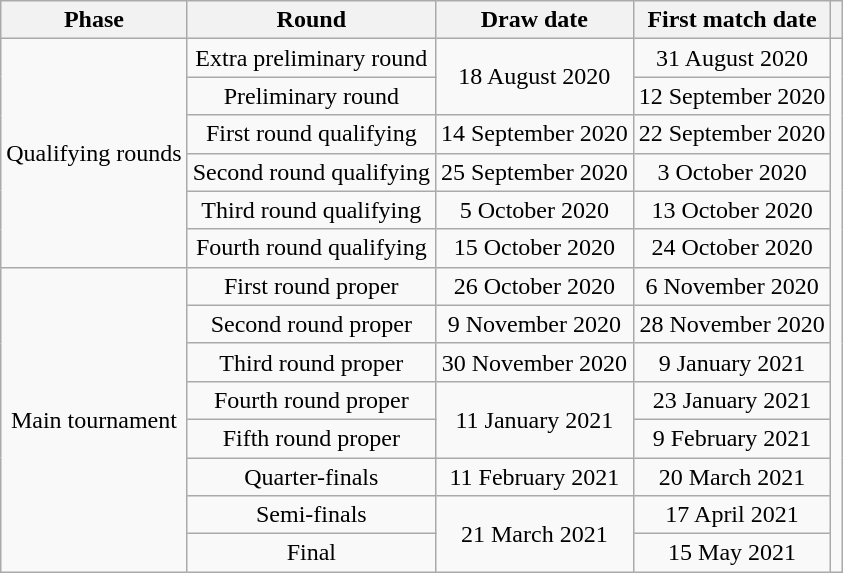<table class="wikitable plainrowheaders" style="text-align:center;">
<tr>
<th scope="col">Phase</th>
<th scope="col">Round</th>
<th scope="col">Draw date</th>
<th scope="col">First match date</th>
<th scope="col" class="unsortable"></th>
</tr>
<tr>
<td rowspan=6>Qualifying rounds</td>
<td>Extra preliminary round</td>
<td rowspan=2>18 August 2020</td>
<td>31 August 2020</td>
<td rowspan="14"></td>
</tr>
<tr>
<td>Preliminary round</td>
<td>12 September 2020</td>
</tr>
<tr>
<td>First round qualifying</td>
<td>14 September 2020</td>
<td>22 September 2020</td>
</tr>
<tr>
<td>Second round qualifying</td>
<td>25 September 2020</td>
<td>3 October 2020</td>
</tr>
<tr>
<td>Third round qualifying</td>
<td>5 October 2020</td>
<td>13 October 2020</td>
</tr>
<tr>
<td>Fourth round qualifying</td>
<td>15 October 2020</td>
<td>24 October 2020</td>
</tr>
<tr>
<td rowspan=8>Main tournament</td>
<td>First round proper</td>
<td>26 October 2020</td>
<td>6 November 2020</td>
</tr>
<tr>
<td>Second round proper</td>
<td>9 November 2020</td>
<td>28 November 2020</td>
</tr>
<tr>
<td>Third round proper</td>
<td>30 November 2020</td>
<td>9 January 2021</td>
</tr>
<tr>
<td>Fourth round proper</td>
<td rowspan=2>11 January 2021</td>
<td>23 January 2021</td>
</tr>
<tr>
<td>Fifth round proper</td>
<td>9 February 2021</td>
</tr>
<tr>
<td>Quarter-finals</td>
<td>11 February 2021</td>
<td>20 March 2021</td>
</tr>
<tr>
<td>Semi-finals</td>
<td rowspan=2>21 March 2021</td>
<td>17 April 2021</td>
</tr>
<tr>
<td>Final</td>
<td>15 May 2021</td>
</tr>
</table>
